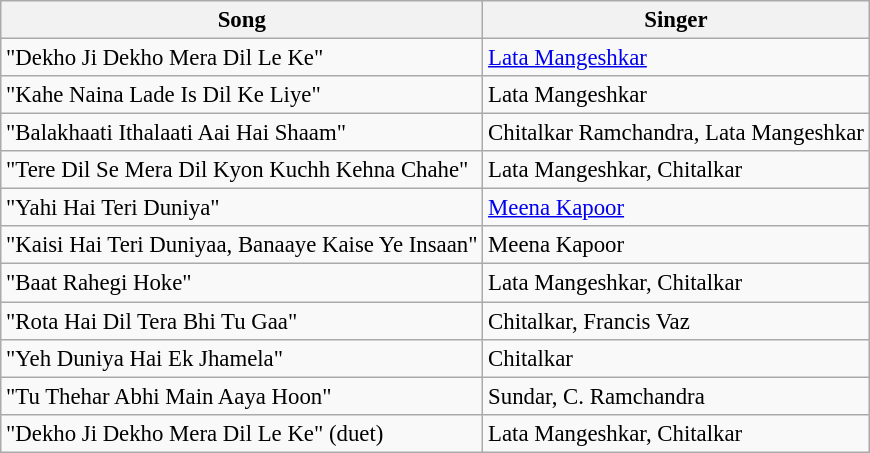<table class="wikitable" style="font-size:95%;">
<tr>
<th>Song</th>
<th>Singer</th>
</tr>
<tr>
<td>"Dekho Ji Dekho Mera Dil Le Ke"</td>
<td><a href='#'>Lata Mangeshkar</a></td>
</tr>
<tr>
<td>"Kahe Naina Lade Is Dil Ke Liye"</td>
<td>Lata Mangeshkar</td>
</tr>
<tr>
<td>"Balakhaati Ithalaati Aai Hai Shaam"</td>
<td>Chitalkar Ramchandra, Lata Mangeshkar</td>
</tr>
<tr>
<td>"Tere Dil Se Mera Dil Kyon Kuchh Kehna Chahe"</td>
<td>Lata Mangeshkar, Chitalkar</td>
</tr>
<tr>
<td>"Yahi Hai Teri Duniya"</td>
<td><a href='#'>Meena Kapoor</a></td>
</tr>
<tr>
<td>"Kaisi Hai Teri Duniyaa, Banaaye Kaise Ye Insaan"</td>
<td>Meena Kapoor</td>
</tr>
<tr>
<td>"Baat Rahegi Hoke"</td>
<td>Lata Mangeshkar, Chitalkar</td>
</tr>
<tr>
<td>"Rota Hai Dil Tera Bhi Tu Gaa"</td>
<td>Chitalkar, Francis Vaz</td>
</tr>
<tr>
<td>"Yeh Duniya Hai Ek Jhamela"</td>
<td>Chitalkar</td>
</tr>
<tr>
<td>"Tu Thehar Abhi Main Aaya Hoon"</td>
<td>Sundar, C. Ramchandra</td>
</tr>
<tr>
<td>"Dekho Ji Dekho Mera Dil Le Ke" (duet)</td>
<td>Lata Mangeshkar, Chitalkar</td>
</tr>
</table>
